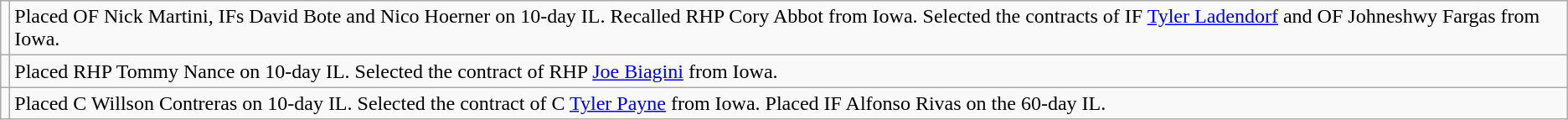<table class="wikitable">
<tr>
<td></td>
<td>Placed OF Nick Martini, IFs David Bote and Nico Hoerner on 10-day IL. Recalled RHP Cory Abbot from Iowa. Selected the contracts of IF <a href='#'>Tyler Ladendorf</a> and OF Johneshwy Fargas from Iowa.</td>
</tr>
<tr>
<td></td>
<td>Placed RHP Tommy Nance on 10-day IL. Selected the contract of RHP <a href='#'>Joe Biagini</a> from Iowa.</td>
</tr>
<tr>
<td></td>
<td>Placed C Willson Contreras on 10-day IL. Selected the contract of C <a href='#'>Tyler Payne</a> from Iowa. Placed IF Alfonso Rivas on the 60-day IL.</td>
</tr>
</table>
